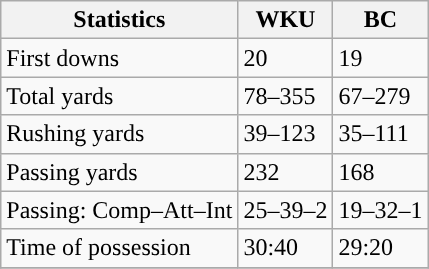<table class="wikitable" style="float: left;">
<tr>
<th>Statistics</th>
<th>WKU</th>
<th>BC</th>
</tr>
<tr>
<td>First downs</td>
<td>20</td>
<td>19</td>
</tr>
<tr>
<td>Total yards</td>
<td>78–355</td>
<td>67–279</td>
</tr>
<tr>
<td>Rushing yards</td>
<td>39–123</td>
<td>35–111</td>
</tr>
<tr>
<td>Passing yards</td>
<td>232</td>
<td>168</td>
</tr>
<tr>
<td>Passing: Comp–Att–Int</td>
<td>25–39–2</td>
<td>19–32–1</td>
</tr>
<tr>
<td>Time of possession</td>
<td>30:40</td>
<td>29:20</td>
</tr>
<tr>
</tr>
</table>
